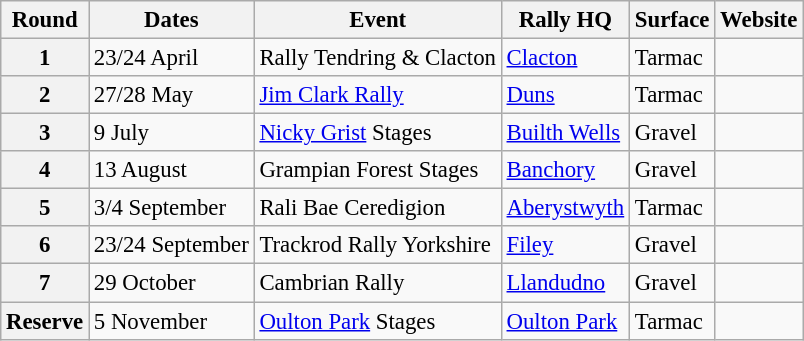<table class="wikitable" style="font-size: 95%;">
<tr>
<th>Round</th>
<th>Dates</th>
<th>Event</th>
<th>Rally HQ</th>
<th>Surface</th>
<th>Website</th>
</tr>
<tr>
<th>1</th>
<td>23/24 April</td>
<td>Rally Tendring & Clacton</td>
<td><a href='#'>Clacton</a></td>
<td>Tarmac</td>
<td></td>
</tr>
<tr>
<th>2</th>
<td>27/28 May</td>
<td><a href='#'>Jim Clark Rally</a></td>
<td><a href='#'>Duns</a></td>
<td>Tarmac</td>
<td></td>
</tr>
<tr>
<th>3</th>
<td>9 July</td>
<td><a href='#'>Nicky Grist</a> Stages</td>
<td><a href='#'>Builth Wells</a></td>
<td>Gravel</td>
<td></td>
</tr>
<tr>
<th>4</th>
<td>13 August</td>
<td>Grampian Forest Stages</td>
<td><a href='#'>Banchory</a></td>
<td>Gravel</td>
<td></td>
</tr>
<tr>
<th>5</th>
<td>3/4 September</td>
<td>Rali Bae Ceredigion</td>
<td><a href='#'>Aberystwyth</a></td>
<td>Tarmac</td>
<td></td>
</tr>
<tr>
<th>6</th>
<td>23/24 September</td>
<td>Trackrod Rally Yorkshire</td>
<td><a href='#'>Filey</a></td>
<td>Gravel</td>
<td></td>
</tr>
<tr>
<th>7</th>
<td>29 October</td>
<td>Cambrian Rally</td>
<td><a href='#'>Llandudno</a></td>
<td>Gravel</td>
<td></td>
</tr>
<tr>
<th>Reserve</th>
<td>5 November</td>
<td><a href='#'>Oulton Park</a> Stages</td>
<td><a href='#'>Oulton Park</a></td>
<td>Tarmac</td>
<td></td>
</tr>
</table>
